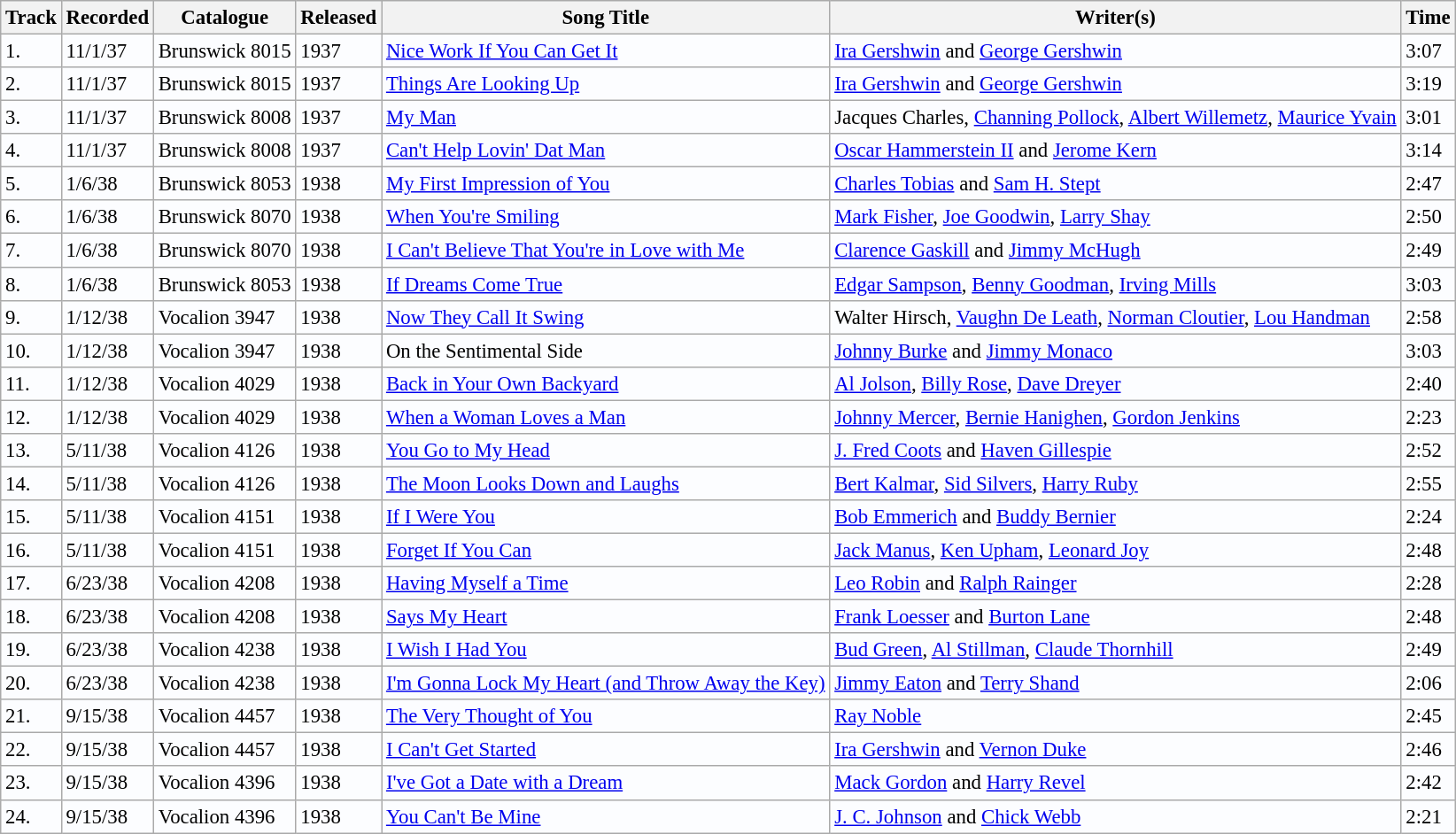<table class="wikitable" style="background:#fcfdff; font-size:95%;">
<tr>
<th>Track</th>
<th>Recorded</th>
<th>Catalogue</th>
<th>Released</th>
<th>Song Title</th>
<th>Writer(s)</th>
<th>Time</th>
</tr>
<tr>
<td>1.</td>
<td>11/1/37</td>
<td>Brunswick 8015</td>
<td>1937</td>
<td><a href='#'>Nice Work If You Can Get It</a></td>
<td><a href='#'>Ira Gershwin</a> and <a href='#'>George Gershwin</a></td>
<td>3:07</td>
</tr>
<tr>
<td>2.</td>
<td>11/1/37</td>
<td>Brunswick 8015</td>
<td>1937</td>
<td><a href='#'>Things Are Looking Up</a></td>
<td><a href='#'>Ira Gershwin</a> and <a href='#'>George Gershwin</a></td>
<td>3:19</td>
</tr>
<tr>
<td>3.</td>
<td>11/1/37</td>
<td>Brunswick 8008</td>
<td>1937</td>
<td><a href='#'>My Man</a></td>
<td>Jacques Charles, <a href='#'>Channing Pollock</a>, <a href='#'>Albert Willemetz</a>, <a href='#'>Maurice Yvain</a></td>
<td>3:01</td>
</tr>
<tr>
<td>4.</td>
<td>11/1/37</td>
<td>Brunswick 8008</td>
<td>1937</td>
<td><a href='#'>Can't Help Lovin' Dat Man</a></td>
<td><a href='#'>Oscar Hammerstein II</a> and <a href='#'>Jerome Kern</a></td>
<td>3:14</td>
</tr>
<tr>
<td>5.</td>
<td>1/6/38</td>
<td>Brunswick 8053</td>
<td>1938</td>
<td><a href='#'>My First Impression of You</a></td>
<td><a href='#'>Charles Tobias</a> and <a href='#'>Sam H. Stept</a></td>
<td>2:47</td>
</tr>
<tr>
<td>6.</td>
<td>1/6/38</td>
<td>Brunswick 8070</td>
<td>1938</td>
<td><a href='#'>When You're Smiling</a></td>
<td><a href='#'>Mark Fisher</a>, <a href='#'>Joe Goodwin</a>, <a href='#'>Larry Shay</a></td>
<td>2:50</td>
</tr>
<tr>
<td>7.</td>
<td>1/6/38</td>
<td>Brunswick 8070</td>
<td>1938</td>
<td><a href='#'>I Can't Believe That You're in Love with Me</a></td>
<td><a href='#'>Clarence Gaskill</a> and <a href='#'>Jimmy McHugh</a></td>
<td>2:49</td>
</tr>
<tr>
<td>8.</td>
<td>1/6/38</td>
<td>Brunswick 8053</td>
<td>1938</td>
<td><a href='#'>If Dreams Come True</a></td>
<td><a href='#'>Edgar Sampson</a>, <a href='#'>Benny Goodman</a>, <a href='#'>Irving Mills</a></td>
<td>3:03</td>
</tr>
<tr>
<td>9.</td>
<td>1/12/38</td>
<td>Vocalion 3947</td>
<td>1938</td>
<td><a href='#'>Now They Call It Swing</a></td>
<td>Walter Hirsch, <a href='#'>Vaughn De Leath</a>, <a href='#'>Norman Cloutier</a>, <a href='#'>Lou Handman</a></td>
<td>2:58</td>
</tr>
<tr>
<td>10.</td>
<td>1/12/38</td>
<td>Vocalion 3947</td>
<td>1938</td>
<td>On the Sentimental Side</td>
<td><a href='#'>Johnny Burke</a> and <a href='#'>Jimmy Monaco</a></td>
<td>3:03</td>
</tr>
<tr>
<td>11.</td>
<td>1/12/38</td>
<td>Vocalion 4029</td>
<td>1938</td>
<td><a href='#'>Back in Your Own Backyard</a></td>
<td><a href='#'>Al Jolson</a>, <a href='#'>Billy Rose</a>, <a href='#'>Dave Dreyer</a></td>
<td>2:40</td>
</tr>
<tr>
<td>12.</td>
<td>1/12/38</td>
<td>Vocalion 4029</td>
<td>1938</td>
<td><a href='#'>When a Woman Loves a Man</a></td>
<td><a href='#'>Johnny Mercer</a>, <a href='#'>Bernie Hanighen</a>, <a href='#'>Gordon Jenkins</a></td>
<td>2:23</td>
</tr>
<tr>
<td>13.</td>
<td>5/11/38</td>
<td>Vocalion 4126</td>
<td>1938</td>
<td><a href='#'>You Go to My Head</a></td>
<td><a href='#'>J. Fred Coots</a> and <a href='#'>Haven Gillespie</a></td>
<td>2:52</td>
</tr>
<tr>
<td>14.</td>
<td>5/11/38</td>
<td>Vocalion 4126</td>
<td>1938</td>
<td><a href='#'>The Moon Looks Down and Laughs</a></td>
<td><a href='#'>Bert Kalmar</a>, <a href='#'>Sid Silvers</a>, <a href='#'>Harry Ruby</a></td>
<td>2:55</td>
</tr>
<tr>
<td>15.</td>
<td>5/11/38</td>
<td>Vocalion 4151</td>
<td>1938</td>
<td><a href='#'>If I Were You</a></td>
<td><a href='#'>Bob Emmerich</a> and <a href='#'>Buddy Bernier</a></td>
<td>2:24</td>
</tr>
<tr>
<td>16.</td>
<td>5/11/38</td>
<td>Vocalion 4151</td>
<td>1938</td>
<td><a href='#'>Forget If You Can</a></td>
<td><a href='#'>Jack Manus</a>, <a href='#'>Ken Upham</a>, <a href='#'>Leonard Joy</a></td>
<td>2:48</td>
</tr>
<tr>
<td>17.</td>
<td>6/23/38</td>
<td>Vocalion 4208</td>
<td>1938</td>
<td><a href='#'>Having Myself a Time</a></td>
<td><a href='#'>Leo Robin</a> and <a href='#'>Ralph Rainger</a></td>
<td>2:28</td>
</tr>
<tr>
<td>18.</td>
<td>6/23/38</td>
<td>Vocalion 4208</td>
<td>1938</td>
<td><a href='#'>Says My Heart</a></td>
<td><a href='#'>Frank Loesser</a> and <a href='#'>Burton Lane</a></td>
<td>2:48</td>
</tr>
<tr>
<td>19.</td>
<td>6/23/38</td>
<td>Vocalion 4238</td>
<td>1938</td>
<td><a href='#'>I Wish I Had You</a></td>
<td><a href='#'>Bud Green</a>, <a href='#'>Al Stillman</a>, <a href='#'>Claude Thornhill</a></td>
<td>2:49</td>
</tr>
<tr>
<td>20.</td>
<td>6/23/38</td>
<td>Vocalion 4238</td>
<td>1938</td>
<td><a href='#'>I'm Gonna Lock My Heart (and Throw Away the Key)</a></td>
<td><a href='#'>Jimmy Eaton</a> and <a href='#'>Terry Shand</a></td>
<td>2:06</td>
</tr>
<tr>
<td>21.</td>
<td>9/15/38</td>
<td>Vocalion 4457</td>
<td>1938</td>
<td><a href='#'>The Very Thought of You</a></td>
<td><a href='#'>Ray Noble</a></td>
<td>2:45</td>
</tr>
<tr>
<td>22.</td>
<td>9/15/38</td>
<td>Vocalion 4457</td>
<td>1938</td>
<td><a href='#'>I Can't Get Started</a></td>
<td><a href='#'>Ira Gershwin</a> and <a href='#'>Vernon Duke</a></td>
<td>2:46</td>
</tr>
<tr>
<td>23.</td>
<td>9/15/38</td>
<td>Vocalion 4396</td>
<td>1938</td>
<td><a href='#'>I've Got a Date with a Dream</a></td>
<td><a href='#'>Mack Gordon</a> and <a href='#'>Harry Revel</a></td>
<td>2:42</td>
</tr>
<tr>
<td>24.</td>
<td>9/15/38</td>
<td>Vocalion 4396</td>
<td>1938</td>
<td><a href='#'>You Can't Be Mine</a></td>
<td><a href='#'>J. C. Johnson</a> and <a href='#'>Chick Webb</a></td>
<td>2:21</td>
</tr>
</table>
